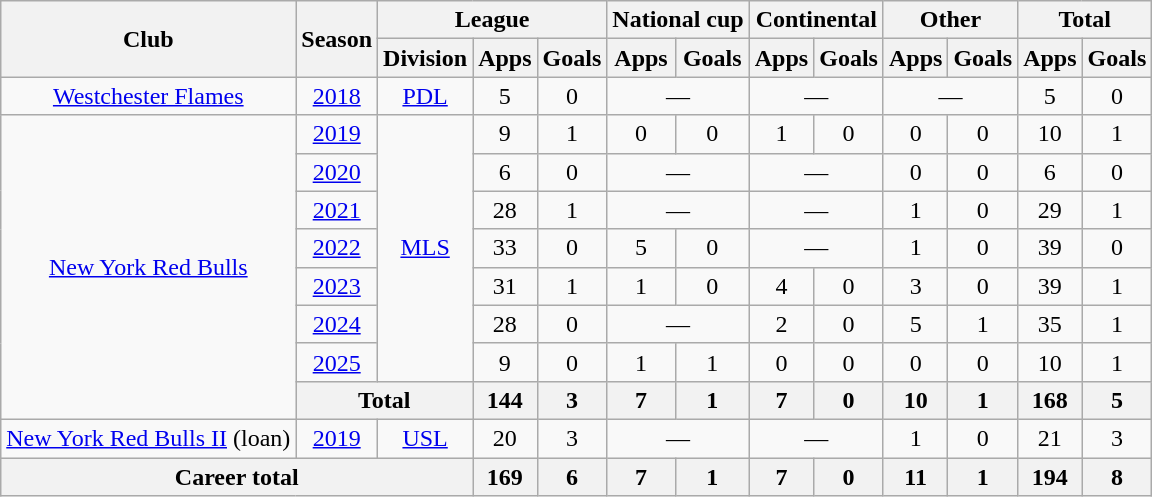<table class="wikitable" style="text-align: center;">
<tr>
<th rowspan=2>Club</th>
<th rowspan=2>Season</th>
<th colspan=3>League</th>
<th colspan=2>National cup</th>
<th colspan=2>Continental</th>
<th colspan=2>Other</th>
<th colspan=2>Total</th>
</tr>
<tr>
<th>Division</th>
<th>Apps</th>
<th>Goals</th>
<th>Apps</th>
<th>Goals</th>
<th>Apps</th>
<th>Goals</th>
<th>Apps</th>
<th>Goals</th>
<th>Apps</th>
<th>Goals</th>
</tr>
<tr>
<td><a href='#'>Westchester Flames</a></td>
<td><a href='#'>2018</a></td>
<td><a href='#'>PDL</a></td>
<td>5</td>
<td>0</td>
<td colspan="2">—</td>
<td colspan="2">—</td>
<td colspan="2">—</td>
<td>5</td>
<td>0</td>
</tr>
<tr>
<td rowspan="8"><a href='#'>New York Red Bulls</a></td>
<td><a href='#'>2019</a></td>
<td rowspan="7"><a href='#'>MLS</a></td>
<td>9</td>
<td>1</td>
<td>0</td>
<td>0</td>
<td>1</td>
<td>0</td>
<td>0</td>
<td>0</td>
<td>10</td>
<td>1</td>
</tr>
<tr>
<td><a href='#'>2020</a></td>
<td>6</td>
<td>0</td>
<td colspan="2">—</td>
<td colspan="2">—</td>
<td>0</td>
<td>0</td>
<td>6</td>
<td>0</td>
</tr>
<tr>
<td><a href='#'>2021</a></td>
<td>28</td>
<td>1</td>
<td colspan="2">—</td>
<td colspan="2">—</td>
<td>1</td>
<td>0</td>
<td>29</td>
<td>1</td>
</tr>
<tr>
<td><a href='#'>2022</a></td>
<td>33</td>
<td>0</td>
<td>5</td>
<td>0</td>
<td colspan="2">—</td>
<td>1</td>
<td>0</td>
<td>39</td>
<td>0</td>
</tr>
<tr>
<td><a href='#'>2023</a></td>
<td>31</td>
<td>1</td>
<td>1</td>
<td>0</td>
<td>4</td>
<td>0</td>
<td>3</td>
<td>0</td>
<td>39</td>
<td>1</td>
</tr>
<tr>
<td><a href='#'>2024</a></td>
<td>28</td>
<td>0</td>
<td colspan="2">—</td>
<td>2</td>
<td>0</td>
<td>5</td>
<td>1</td>
<td>35</td>
<td>1</td>
</tr>
<tr>
<td><a href='#'>2025</a></td>
<td>9</td>
<td>0</td>
<td>1</td>
<td>1</td>
<td>0</td>
<td>0</td>
<td>0</td>
<td>0</td>
<td>10</td>
<td>1</td>
</tr>
<tr>
<th colspan="2">Total</th>
<th>144</th>
<th>3</th>
<th>7</th>
<th>1</th>
<th>7</th>
<th>0</th>
<th>10</th>
<th>1</th>
<th>168</th>
<th>5</th>
</tr>
<tr>
<td><a href='#'>New York Red Bulls II</a> (loan)</td>
<td><a href='#'>2019</a></td>
<td><a href='#'>USL</a></td>
<td>20</td>
<td>3</td>
<td colspan="2">—</td>
<td colspan="2">—</td>
<td>1</td>
<td>0</td>
<td>21</td>
<td>3</td>
</tr>
<tr>
<th colspan=3>Career total</th>
<th>169</th>
<th>6</th>
<th>7</th>
<th>1</th>
<th>7</th>
<th>0</th>
<th>11</th>
<th>1</th>
<th>194</th>
<th>8</th>
</tr>
</table>
